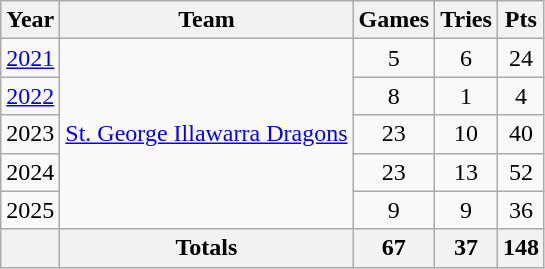<table class="wikitable" style="border-collapse:collapse;text-align:center">
<tr>
<th>Year</th>
<th>Team</th>
<th>Games</th>
<th>Tries</th>
<th>Pts</th>
</tr>
<tr>
<td><a href='#'>2021</a></td>
<td rowspan="5"> <a href='#'>St. George Illawarra Dragons</a></td>
<td>5</td>
<td>6</td>
<td>24</td>
</tr>
<tr>
<td><a href='#'>2022</a></td>
<td>8</td>
<td>1</td>
<td>4</td>
</tr>
<tr>
<td>2023</td>
<td>23</td>
<td>10</td>
<td>40</td>
</tr>
<tr>
<td>2024</td>
<td>23</td>
<td>13</td>
<td>52</td>
</tr>
<tr>
<td>2025</td>
<td>9</td>
<td>9</td>
<td>36</td>
</tr>
<tr>
<th></th>
<th>Totals</th>
<th>67</th>
<th>37</th>
<th>148</th>
</tr>
</table>
